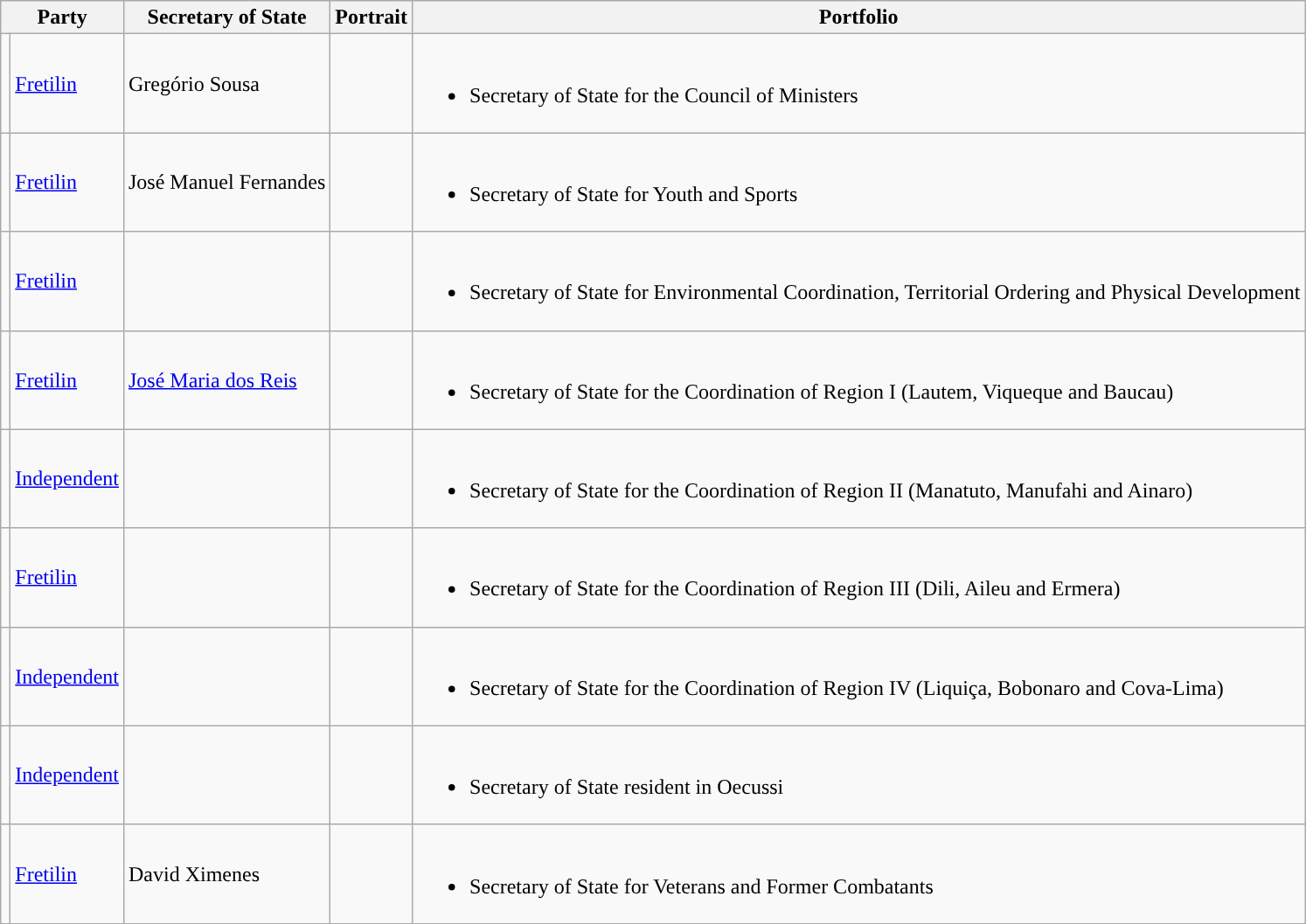<table class="wikitable sortable">
<tr>
<th colspan="2">Party</th>
<th>Secretary of State</th>
<th>Portrait</th>
<th>Portfolio</th>
</tr>
<tr>
<td style="background:"></td>
<td><a href='#'>Fretilin</a></td>
<td>Gregório Sousa</td>
<td></td>
<td><br><ul><li>Secretary of State for the Council of Ministers</li></ul></td>
</tr>
<tr>
<td style="background:"></td>
<td><a href='#'>Fretilin</a></td>
<td>José Manuel Fernandes</td>
<td></td>
<td><br><ul><li>Secretary of State for Youth and Sports</li></ul></td>
</tr>
<tr>
<td style="background:"></td>
<td><a href='#'>Fretilin</a></td>
<td></td>
<td></td>
<td><br><ul><li>Secretary of State for Environmental Coordination, Territorial Ordering and Physical Development</li></ul></td>
</tr>
<tr>
<td style="background:"></td>
<td><a href='#'>Fretilin</a></td>
<td><a href='#'>José Maria dos Reis</a></td>
<td></td>
<td><br><ul><li>Secretary of State for the Coordination of Region I (Lautem, Viqueque and Baucau)</li></ul></td>
</tr>
<tr>
<td style="background:"></td>
<td><a href='#'>Independent</a></td>
<td></td>
<td></td>
<td><br><ul><li>Secretary of State for the Coordination of Region II (Manatuto, Manufahi and Ainaro)</li></ul></td>
</tr>
<tr>
<td style="background:"></td>
<td><a href='#'>Fretilin</a></td>
<td></td>
<td></td>
<td><br><ul><li>Secretary of State for the Coordination of Region III (Dili, Aileu and Ermera)</li></ul></td>
</tr>
<tr>
<td style="background:"></td>
<td><a href='#'>Independent</a></td>
<td></td>
<td></td>
<td><br><ul><li>Secretary of State for the Coordination of Region IV (Liquiça, Bobonaro and Cova-Lima)</li></ul></td>
</tr>
<tr>
<td style="background:"></td>
<td><a href='#'>Independent</a></td>
<td></td>
<td></td>
<td><br><ul><li>Secretary of State resident in Oecussi</li></ul></td>
</tr>
<tr>
<td style="background:"></td>
<td><a href='#'>Fretilin</a></td>
<td>David Ximenes</td>
<td></td>
<td><br><ul><li>Secretary of State for Veterans and Former Combatants</li></ul></td>
</tr>
</table>
